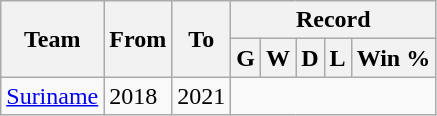<table class="wikitable" style="text-align: center">
<tr>
<th rowspan="2">Team</th>
<th rowspan="2">From</th>
<th rowspan="2">To</th>
<th colspan="5">Record</th>
</tr>
<tr>
<th>G</th>
<th>W</th>
<th>D</th>
<th>L</th>
<th>Win %</th>
</tr>
<tr>
<td align=left><a href='#'>Suriname</a></td>
<td align=left>2018</td>
<td align=left>2021<br></td>
</tr>
</table>
